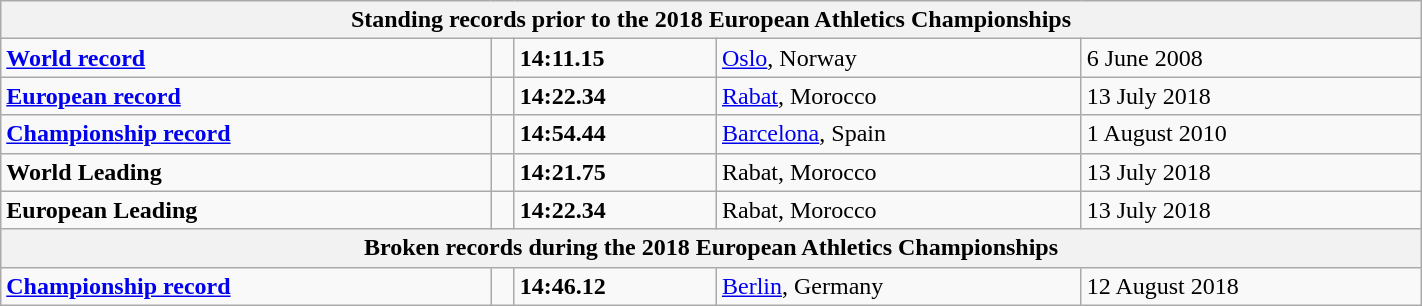<table class="wikitable" width=75%>
<tr>
<th colspan="5">Standing records prior to the 2018 European Athletics Championships</th>
</tr>
<tr>
<td><strong><a href='#'>World record</a></strong></td>
<td></td>
<td><strong>14:11.15</strong></td>
<td><a href='#'>Oslo</a>, Norway</td>
<td>6 June 2008</td>
</tr>
<tr>
<td><strong><a href='#'>European record</a></strong></td>
<td></td>
<td><strong>14:22.34 </strong></td>
<td><a href='#'>Rabat</a>, Morocco</td>
<td>13 July 2018</td>
</tr>
<tr>
<td><strong><a href='#'>Championship record</a></strong></td>
<td></td>
<td><strong>14:54.44</strong></td>
<td><a href='#'>Barcelona</a>, Spain</td>
<td>1 August 2010</td>
</tr>
<tr>
<td><strong>World Leading</strong></td>
<td></td>
<td><strong> 14:21.75</strong></td>
<td>Rabat, Morocco</td>
<td>13 July 2018</td>
</tr>
<tr>
<td><strong>European Leading</strong></td>
<td></td>
<td><strong>14:22.34 </strong></td>
<td>Rabat, Morocco</td>
<td>13 July 2018</td>
</tr>
<tr>
<th colspan="5">Broken records during the 2018 European Athletics Championships</th>
</tr>
<tr>
<td><strong><a href='#'>Championship record</a></strong></td>
<td></td>
<td><strong>14:46.12</strong></td>
<td><a href='#'>Berlin</a>, Germany</td>
<td>12 August 2018</td>
</tr>
</table>
